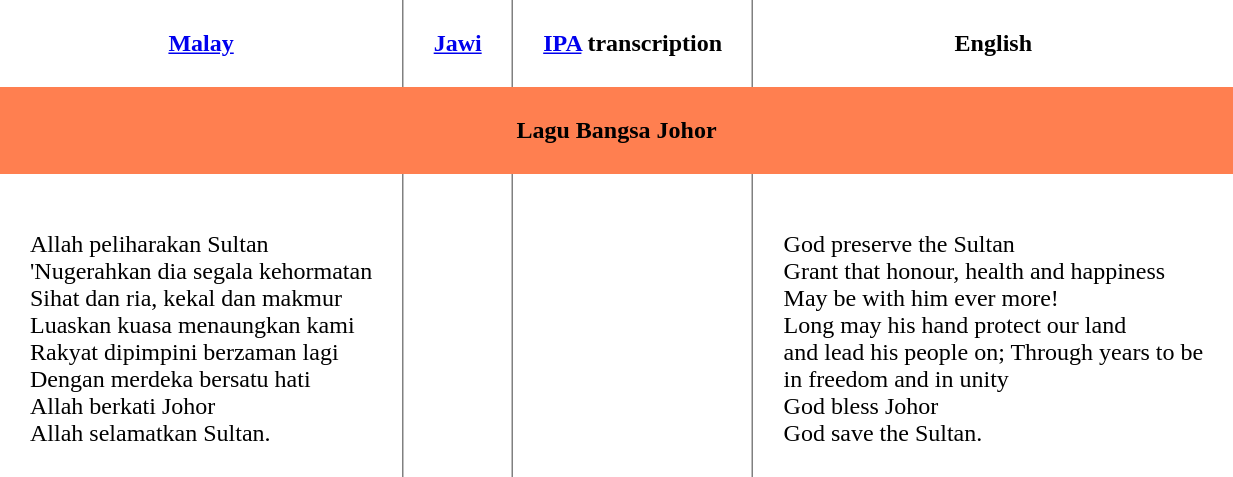<table class="toccolours" cellpadding="20" rules="cols">
<tr>
<th><a href='#'>Malay</a></th>
<th><a href='#'>Jawi</a></th>
<th><a href='#'>IPA</a> transcription</th>
<th>English</th>
</tr>
<tr>
<th colspan="4" bgcolor="coral">Lagu Bangsa Johor</th>
</tr>
<tr>
<td><br>Allah peliharakan Sultan<br>
'Nugerahkan dia segala kehormatan<br>
Sihat dan ria, kekal dan makmur<br>
Luaskan kuasa menaungkan kami<br>
Rakyat dipimpini berzaman lagi<br>
Dengan merdeka bersatu hati<br>
Allah berkati Johor<br>
Allah selamatkan Sultan.</td>
<td><br></td>
<td><br></td>
<td><br>God preserve the Sultan<br>
Grant that honour, health and happiness<br>
May be with him ever more!<br>
Long may his hand protect our land<br>
and lead his people on; Through years to be<br>
in freedom and in unity<br>
God bless Johor<br>
God save the Sultan.</td>
</tr>
</table>
